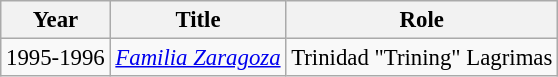<table class="wikitable" style="font-size: 95%;">
<tr>
<th>Year</th>
<th>Title</th>
<th>Role</th>
</tr>
<tr>
<td>1995-1996</td>
<td><em><a href='#'>Familia Zaragoza</a></em></td>
<td>Trinidad "Trining" Lagrimas</td>
</tr>
</table>
